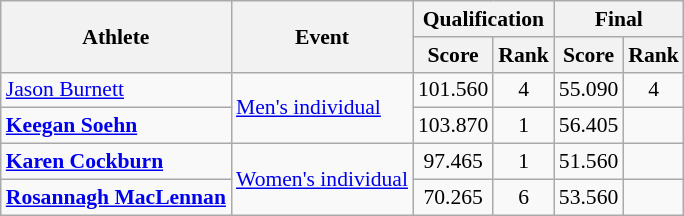<table class="wikitable" style="font-size:90%">
<tr>
<th rowspan=2>Athlete</th>
<th rowspan=2>Event</th>
<th colspan=2>Qualification</th>
<th colspan=2>Final</th>
</tr>
<tr>
<th>Score</th>
<th>Rank</th>
<th>Score</th>
<th>Rank</th>
</tr>
<tr align=center>
<td align=left><a href='#'>Jason Burnett</a></td>
<td rowspan=2 align=left><a href='#'>Men's individual</a></td>
<td>101.560</td>
<td>4</td>
<td>55.090</td>
<td>4</td>
</tr>
<tr align=center>
<td align=left><strong><a href='#'>Keegan Soehn</a></strong></td>
<td>103.870</td>
<td>1</td>
<td>56.405</td>
<td></td>
</tr>
<tr align=center>
<td align=left><strong><a href='#'>Karen Cockburn</a></strong></td>
<td align=left rowspan=2><a href='#'>Women's individual</a></td>
<td>97.465</td>
<td>1</td>
<td>51.560</td>
<td></td>
</tr>
<tr align=center>
<td align=left><strong><a href='#'>Rosannagh MacLennan</a></strong></td>
<td>70.265</td>
<td>6</td>
<td>53.560</td>
<td></td>
</tr>
</table>
